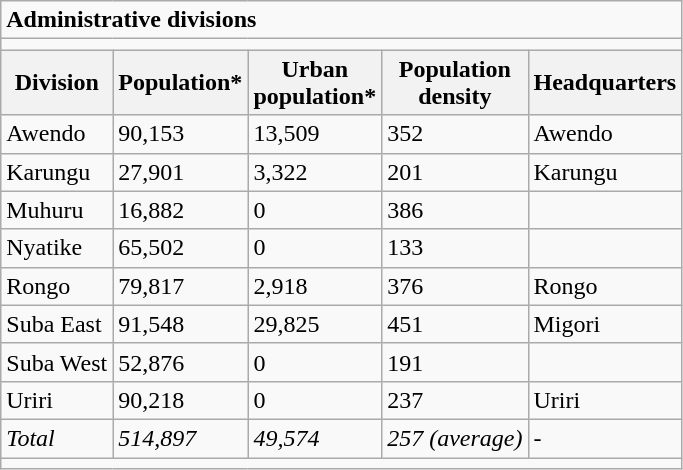<table class="wikitable">
<tr>
<td colspan="5"><strong>Administrative divisions</strong></td>
</tr>
<tr>
<td colspan="5"></td>
</tr>
<tr>
<th>Division</th>
<th>Population*</th>
<th>Urban<br>population*</th>
<th>Population<br>density</th>
<th>Headquarters</th>
</tr>
<tr>
<td>Awendo</td>
<td>90,153</td>
<td>13,509</td>
<td>352</td>
<td>Awendo</td>
</tr>
<tr>
<td>Karungu</td>
<td>27,901</td>
<td>3,322</td>
<td>201</td>
<td>Karungu</td>
</tr>
<tr>
<td>Muhuru</td>
<td>16,882</td>
<td>0</td>
<td>386</td>
<td></td>
</tr>
<tr>
<td>Nyatike</td>
<td>65,502</td>
<td>0</td>
<td>133</td>
<td></td>
</tr>
<tr>
<td>Rongo</td>
<td>79,817</td>
<td>2,918</td>
<td>376</td>
<td>Rongo</td>
</tr>
<tr>
<td>Suba East</td>
<td>91,548</td>
<td>29,825</td>
<td>451</td>
<td>Migori</td>
</tr>
<tr>
<td>Suba West</td>
<td>52,876</td>
<td>0</td>
<td>191</td>
<td></td>
</tr>
<tr>
<td>Uriri</td>
<td>90,218</td>
<td>0</td>
<td>237</td>
<td>Uriri</td>
</tr>
<tr>
<td><em>Total</em></td>
<td><em>514,897</em></td>
<td><em>49,574</em></td>
<td><em>257 (average)</em></td>
<td>-</td>
</tr>
<tr>
<td colspan="5"></td>
</tr>
</table>
